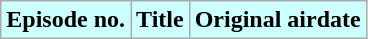<table class="wikitable plainrowheaders">
<tr style="color:black">
<th style="background: #CCFFFF;">Episode no.</th>
<th style="background: #CCFFFF;">Title</th>
<th style="background: #CCFFFF;">Original airdate<br>




</th>
</tr>
</table>
